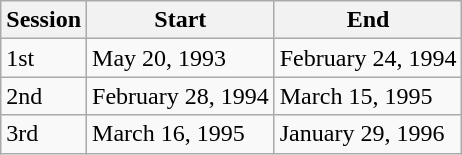<table class="wikitable">
<tr>
<th>Session</th>
<th>Start</th>
<th>End</th>
</tr>
<tr>
<td>1st</td>
<td>May 20, 1993</td>
<td>February 24, 1994</td>
</tr>
<tr>
<td>2nd</td>
<td>February 28, 1994</td>
<td>March 15, 1995</td>
</tr>
<tr>
<td>3rd</td>
<td>March 16, 1995</td>
<td>January 29, 1996</td>
</tr>
</table>
